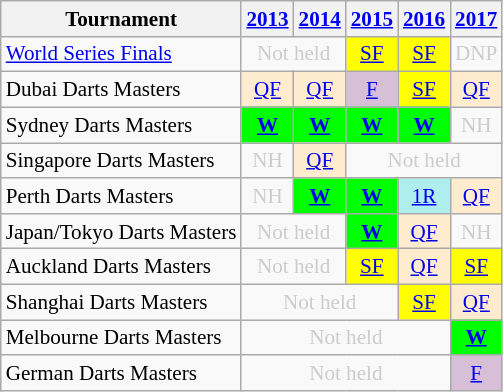<table class=wikitable style=text-align:center;font-size:88%>
<tr>
<th>Tournament</th>
<th><a href='#'>2013</a></th>
<th><a href='#'>2014</a></th>
<th><a href='#'>2015</a></th>
<th><a href='#'>2016</a></th>
<th><a href='#'>2017</a></th>
</tr>
<tr>
<td align=left><a href='#'>World Series Finals</a></td>
<td colspan="2" style="text-align:center; color:#ccc;">Not held</td>
<td style="text-align:center; background:yellow;"><a href='#'>SF</a></td>
<td style="text-align:center; background:yellow;"><a href='#'>SF</a></td>
<td style="text-align:center; color:#ccc;">DNP</td>
</tr>
<tr>
<td align=left>Dubai Darts Masters</td>
<td style="text-align:center; background:#ffebcd;"><a href='#'>QF</a></td>
<td style="text-align:center; background:#ffebcd;"><a href='#'>QF</a></td>
<td style="text-align:center; background:thistle;"><a href='#'>F</a></td>
<td style="text-align:center; background:yellow;"><a href='#'>SF</a></td>
<td style="text-align:center; background:#ffebcd;"><a href='#'>QF</a></td>
</tr>
<tr>
<td align=left>Sydney Darts Masters</td>
<td style="text-align:center; background:lime;"><strong><a href='#'>W</a></strong></td>
<td style="text-align:center; background:lime;"><strong><a href='#'>W</a></strong></td>
<td style="text-align:center; background:lime;"><strong><a href='#'>W</a></strong></td>
<td style="text-align:center; background:lime;"><strong><a href='#'>W</a></strong></td>
<td style="text-align:center; color:#ccc;">NH</td>
</tr>
<tr>
<td align=left>Singapore Darts Masters</td>
<td style="text-align:center; color:#ccc;">NH</td>
<td style="text-align:center; background:#ffebcd;"><a href='#'>QF</a></td>
<td colspan="3" style="text-align:center; color:#ccc;">Not held</td>
</tr>
<tr>
<td align=left>Perth Darts Masters</td>
<td style="text-align:center; color:#ccc;">NH</td>
<td style="text-align:center; background:lime;"><strong><a href='#'>W</a></strong></td>
<td style="text-align:center; background:lime;"><strong><a href='#'>W</a></strong></td>
<td style="text-align:center; background:#afeeee;"><a href='#'>1R</a></td>
<td style="text-align:center; background:#ffebcd;"><a href='#'>QF</a></td>
</tr>
<tr>
<td align=left>Japan/Tokyo Darts Masters</td>
<td colspan="2" style="text-align:center; color:#ccc;">Not held</td>
<td style="text-align:center; background:lime;"><strong><a href='#'>W</a></strong></td>
<td style="text-align:center; background:#ffebcd;"><a href='#'>QF</a></td>
<td style="text-align:center; color:#ccc;">NH</td>
</tr>
<tr>
<td align=left>Auckland Darts Masters</td>
<td colspan="2" style="text-align:center; color:#ccc;">Not held</td>
<td style="text-align:center; background:yellow;"><a href='#'>SF</a></td>
<td style="text-align:center; background:#ffebcd;"><a href='#'>QF</a></td>
<td style="text-align:center; background:yellow;"><a href='#'>SF</a></td>
</tr>
<tr>
<td align=left>Shanghai Darts Masters</td>
<td colspan="3" style="text-align:center; color:#ccc;">Not held</td>
<td style="text-align:center; background:yellow;"><a href='#'>SF</a></td>
<td style="text-align:center; background:#ffebcd;"><a href='#'>QF</a></td>
</tr>
<tr>
<td align=left>Melbourne Darts Masters</td>
<td colspan="4" style="text-align:center; color:#ccc;">Not held</td>
<td style="text-align:center; background:lime;"><strong><a href='#'>W</a></strong></td>
</tr>
<tr>
<td align=left>German Darts Masters</td>
<td colspan="4" style="text-align:center; color:#ccc;">Not held</td>
<td style="text-align:center; background:thistle;"><a href='#'>F</a></td>
</tr>
</table>
